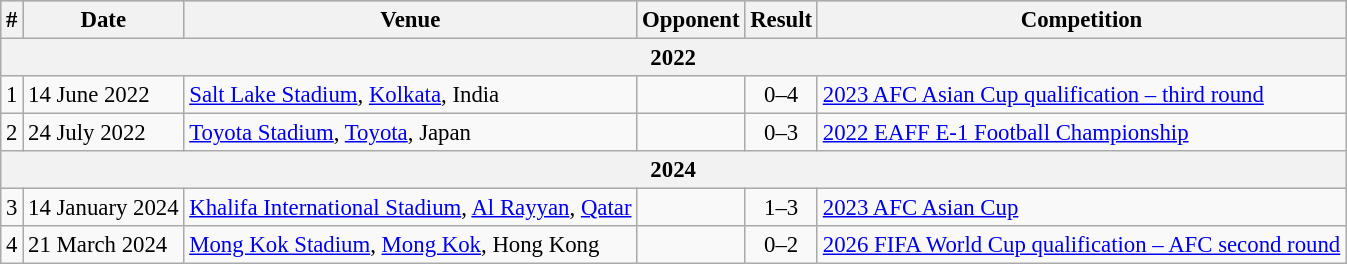<table class="wikitable collapsible collapsed" style="font-size:95%; text-align: left;">
<tr bgcolor="#CCCCCC" align="center">
<th>#</th>
<th>Date</th>
<th>Venue</th>
<th>Opponent</th>
<th>Result</th>
<th>Competition</th>
</tr>
<tr>
<th colspan="7">2022</th>
</tr>
<tr>
<td>1</td>
<td>14 June 2022</td>
<td><a href='#'>Salt Lake Stadium</a>, <a href='#'>Kolkata</a>, India</td>
<td></td>
<td align=center>0–4</td>
<td><a href='#'>2023 AFC Asian Cup qualification – third round</a></td>
</tr>
<tr>
<td>2</td>
<td>24 July 2022</td>
<td><a href='#'>Toyota Stadium</a>, <a href='#'>Toyota</a>, Japan</td>
<td></td>
<td align=center>0–3</td>
<td><a href='#'>2022 EAFF E-1 Football Championship</a></td>
</tr>
<tr>
<th colspan="7">2024</th>
</tr>
<tr>
<td>3</td>
<td>14 January 2024</td>
<td><a href='#'>Khalifa International Stadium</a>, <a href='#'>Al Rayyan</a>, <a href='#'>Qatar</a></td>
<td></td>
<td align="center">1–3</td>
<td><a href='#'>2023 AFC Asian Cup</a></td>
</tr>
<tr>
<td>4</td>
<td>21 March 2024</td>
<td><a href='#'>Mong Kok Stadium</a>, <a href='#'>Mong Kok</a>, Hong Kong</td>
<td></td>
<td align=center>0–2</td>
<td><a href='#'>2026 FIFA World Cup qualification – AFC second round</a></td>
</tr>
</table>
